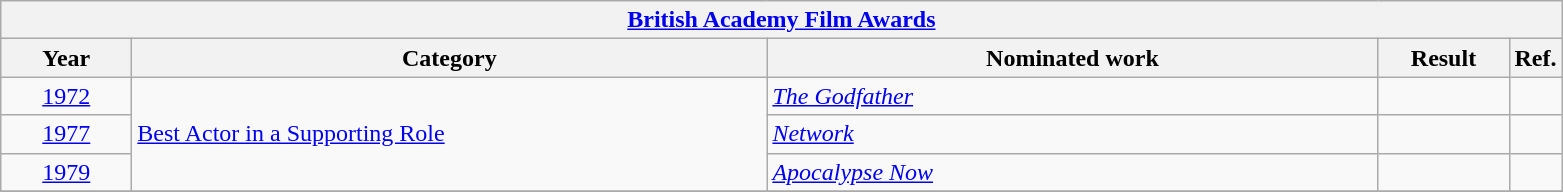<table class=wikitable>
<tr>
<th colspan=5><a href='#'>British Academy Film Awards</a></th>
</tr>
<tr>
<th scope="col" style="width:5em;">Year</th>
<th scope="col" style="width:26em;">Category</th>
<th scope="col" style="width:25em;">Nominated work</th>
<th scope="col" style="width:5em;">Result</th>
<th>Ref.</th>
</tr>
<tr>
<td style="text-align:center;"><a href='#'>1972</a></td>
<td rowspan="3"><a href='#'>Best Actor in a Supporting Role</a></td>
<td><em><a href='#'>The Godfather</a></em></td>
<td></td>
<td></td>
</tr>
<tr>
<td style="text-align:center;"><a href='#'>1977</a></td>
<td><em><a href='#'>Network</a></em></td>
<td></td>
<td></td>
</tr>
<tr>
<td style="text-align:center;"><a href='#'>1979</a></td>
<td><em><a href='#'>Apocalypse Now</a></em></td>
<td></td>
<td></td>
</tr>
<tr>
</tr>
</table>
